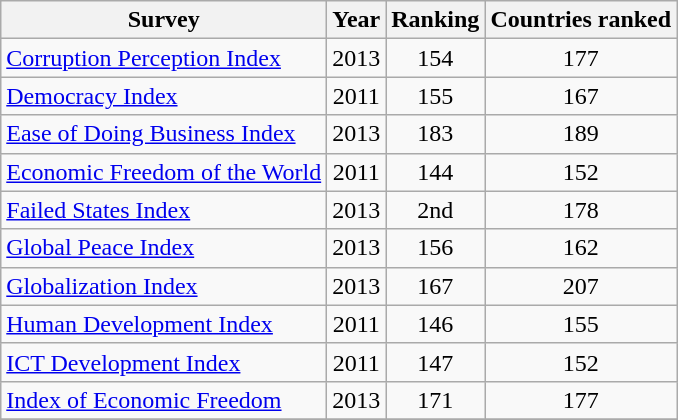<table class="wikitable sortable">
<tr>
<th>Survey</th>
<th>Year</th>
<th>Ranking</th>
<th>Countries ranked</th>
</tr>
<tr>
<td><a href='#'>Corruption Perception Index</a></td>
<td align=center>2013</td>
<td align=center>154</td>
<td align=center>177</td>
</tr>
<tr>
<td><a href='#'>Democracy Index</a></td>
<td align=center>2011</td>
<td align=center>155</td>
<td align=center>167</td>
</tr>
<tr>
<td><a href='#'>Ease of Doing Business Index</a></td>
<td align=center>2013</td>
<td align=center>183</td>
<td align=center>189</td>
</tr>
<tr>
<td><a href='#'>Economic Freedom of the World</a></td>
<td align=center>2011</td>
<td align=center>144</td>
<td align=center>152</td>
</tr>
<tr>
<td><a href='#'>Failed States Index</a></td>
<td align=center>2013</td>
<td align=center>2nd</td>
<td align=center>178</td>
</tr>
<tr>
<td><a href='#'>Global Peace Index</a></td>
<td align=center>2013</td>
<td align=center>156</td>
<td align=center>162</td>
</tr>
<tr>
<td><a href='#'>Globalization Index</a></td>
<td align=center>2013</td>
<td align=center>167</td>
<td align=center>207</td>
</tr>
<tr>
<td><a href='#'>Human Development Index</a></td>
<td align=center>2011</td>
<td align=center>146</td>
<td align=center>155</td>
</tr>
<tr>
<td><a href='#'>ICT Development Index</a></td>
<td align=center>2011</td>
<td align=center>147</td>
<td align=center>152</td>
</tr>
<tr>
<td><a href='#'>Index of Economic Freedom</a></td>
<td align=center>2013</td>
<td align=center>171</td>
<td align=center>177</td>
</tr>
<tr>
</tr>
</table>
